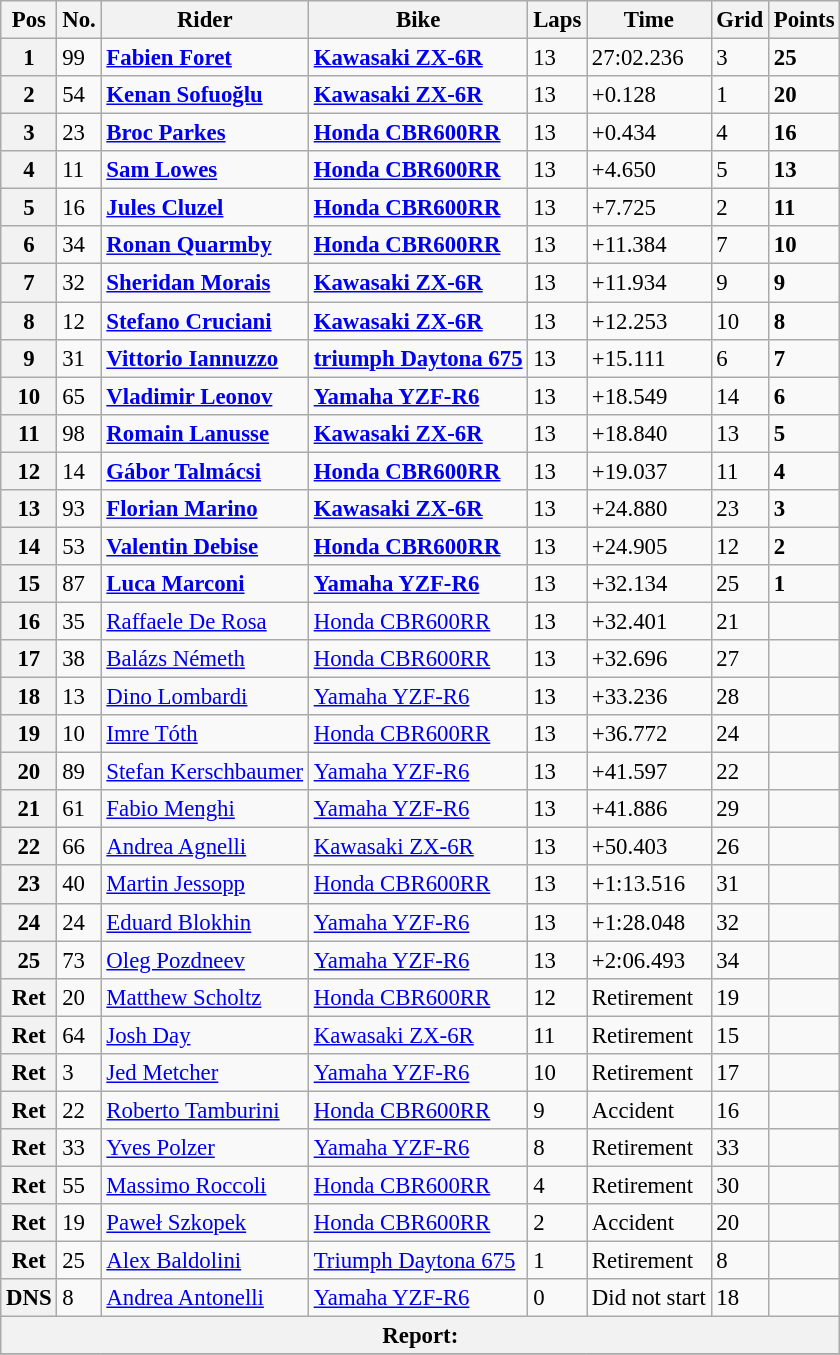<table class="wikitable" style="font-size: 95%;">
<tr>
<th>Pos</th>
<th>No.</th>
<th>Rider</th>
<th>Bike</th>
<th>Laps</th>
<th>Time</th>
<th>Grid</th>
<th>Points</th>
</tr>
<tr>
<th>1</th>
<td>99</td>
<td> <strong><a href='#'>Fabien Foret</a></strong></td>
<td><strong><a href='#'>Kawasaki ZX-6R</a></strong></td>
<td>13</td>
<td>27:02.236</td>
<td>3</td>
<td><strong>25</strong></td>
</tr>
<tr>
<th>2</th>
<td>54</td>
<td> <strong><a href='#'>Kenan Sofuoğlu</a></strong></td>
<td><strong><a href='#'>Kawasaki ZX-6R</a></strong></td>
<td>13</td>
<td>+0.128</td>
<td>1</td>
<td><strong>20</strong></td>
</tr>
<tr>
<th>3</th>
<td>23</td>
<td> <strong><a href='#'>Broc Parkes</a></strong></td>
<td><strong><a href='#'>Honda CBR600RR</a></strong></td>
<td>13</td>
<td>+0.434</td>
<td>4</td>
<td><strong>16</strong></td>
</tr>
<tr>
<th>4</th>
<td>11</td>
<td> <strong><a href='#'>Sam Lowes</a></strong></td>
<td><strong><a href='#'>Honda CBR600RR</a></strong></td>
<td>13</td>
<td>+4.650</td>
<td>5</td>
<td><strong>13</strong></td>
</tr>
<tr>
<th>5</th>
<td>16</td>
<td> <strong><a href='#'>Jules Cluzel</a></strong></td>
<td><strong><a href='#'>Honda CBR600RR</a></strong></td>
<td>13</td>
<td>+7.725</td>
<td>2</td>
<td><strong>11</strong></td>
</tr>
<tr>
<th>6</th>
<td>34</td>
<td> <strong><a href='#'>Ronan Quarmby</a></strong></td>
<td><strong><a href='#'>Honda CBR600RR</a></strong></td>
<td>13</td>
<td>+11.384</td>
<td>7</td>
<td><strong>10</strong></td>
</tr>
<tr>
<th>7</th>
<td>32</td>
<td> <strong><a href='#'>Sheridan Morais</a></strong></td>
<td><strong><a href='#'>Kawasaki ZX-6R</a></strong></td>
<td>13</td>
<td>+11.934</td>
<td>9</td>
<td><strong>9</strong></td>
</tr>
<tr>
<th>8</th>
<td>12</td>
<td> <strong><a href='#'>Stefano Cruciani</a></strong></td>
<td><strong><a href='#'>Kawasaki ZX-6R</a></strong></td>
<td>13</td>
<td>+12.253</td>
<td>10</td>
<td><strong>8</strong></td>
</tr>
<tr>
<th>9</th>
<td>31</td>
<td> <strong><a href='#'>Vittorio Iannuzzo</a></strong></td>
<td><strong><a href='#'>triumph Daytona 675</a></strong></td>
<td>13</td>
<td>+15.111</td>
<td>6</td>
<td><strong>7</strong></td>
</tr>
<tr>
<th>10</th>
<td>65</td>
<td> <strong><a href='#'>Vladimir Leonov</a></strong></td>
<td><strong><a href='#'>Yamaha YZF-R6</a></strong></td>
<td>13</td>
<td>+18.549</td>
<td>14</td>
<td><strong>6</strong></td>
</tr>
<tr>
<th>11</th>
<td>98</td>
<td> <strong><a href='#'>Romain Lanusse</a></strong></td>
<td><strong><a href='#'>Kawasaki ZX-6R</a></strong></td>
<td>13</td>
<td>+18.840</td>
<td>13</td>
<td><strong>5</strong></td>
</tr>
<tr>
<th>12</th>
<td>14</td>
<td> <strong><a href='#'>Gábor Talmácsi</a></strong></td>
<td><strong><a href='#'>Honda CBR600RR</a></strong></td>
<td>13</td>
<td>+19.037</td>
<td>11</td>
<td><strong>4</strong></td>
</tr>
<tr>
<th>13</th>
<td>93</td>
<td> <strong><a href='#'>Florian Marino</a></strong></td>
<td><strong><a href='#'>Kawasaki ZX-6R</a></strong></td>
<td>13</td>
<td>+24.880</td>
<td>23</td>
<td><strong>3</strong></td>
</tr>
<tr>
<th>14</th>
<td>53</td>
<td> <strong><a href='#'>Valentin Debise</a></strong></td>
<td><strong><a href='#'>Honda CBR600RR</a></strong></td>
<td>13</td>
<td>+24.905</td>
<td>12</td>
<td><strong>2</strong></td>
</tr>
<tr>
<th>15</th>
<td>87</td>
<td> <strong><a href='#'>Luca Marconi</a></strong></td>
<td><strong><a href='#'>Yamaha YZF-R6</a></strong></td>
<td>13</td>
<td>+32.134</td>
<td>25</td>
<td><strong>1</strong></td>
</tr>
<tr>
<th>16</th>
<td>35</td>
<td> <a href='#'>Raffaele De Rosa</a></td>
<td><a href='#'>Honda CBR600RR</a></td>
<td>13</td>
<td>+32.401</td>
<td>21</td>
<td></td>
</tr>
<tr>
<th>17</th>
<td>38</td>
<td> <a href='#'>Balázs Németh</a></td>
<td><a href='#'>Honda CBR600RR</a></td>
<td>13</td>
<td>+32.696</td>
<td>27</td>
<td></td>
</tr>
<tr>
<th>18</th>
<td>13</td>
<td> <a href='#'>Dino Lombardi</a></td>
<td><a href='#'>Yamaha YZF-R6</a></td>
<td>13</td>
<td>+33.236</td>
<td>28</td>
<td></td>
</tr>
<tr>
<th>19</th>
<td>10</td>
<td> <a href='#'>Imre Tóth</a></td>
<td><a href='#'>Honda CBR600RR</a></td>
<td>13</td>
<td>+36.772</td>
<td>24</td>
<td></td>
</tr>
<tr>
<th>20</th>
<td>89</td>
<td> <a href='#'>Stefan Kerschbaumer</a></td>
<td><a href='#'>Yamaha YZF-R6</a></td>
<td>13</td>
<td>+41.597</td>
<td>22</td>
<td></td>
</tr>
<tr>
<th>21</th>
<td>61</td>
<td> <a href='#'>Fabio Menghi</a></td>
<td><a href='#'>Yamaha YZF-R6</a></td>
<td>13</td>
<td>+41.886</td>
<td>29</td>
<td></td>
</tr>
<tr>
<th>22</th>
<td>66</td>
<td> <a href='#'>Andrea Agnelli</a></td>
<td><a href='#'>Kawasaki ZX-6R</a></td>
<td>13</td>
<td>+50.403</td>
<td>26</td>
<td></td>
</tr>
<tr>
<th>23</th>
<td>40</td>
<td> <a href='#'>Martin Jessopp</a></td>
<td><a href='#'>Honda CBR600RR</a></td>
<td>13</td>
<td>+1:13.516</td>
<td>31</td>
<td></td>
</tr>
<tr>
<th>24</th>
<td>24</td>
<td> <a href='#'>Eduard Blokhin</a></td>
<td><a href='#'>Yamaha YZF-R6</a></td>
<td>13</td>
<td>+1:28.048</td>
<td>32</td>
<td></td>
</tr>
<tr>
<th>25</th>
<td>73</td>
<td> <a href='#'>Oleg Pozdneev</a></td>
<td><a href='#'>Yamaha YZF-R6</a></td>
<td>13</td>
<td>+2:06.493</td>
<td>34</td>
<td></td>
</tr>
<tr>
<th>Ret</th>
<td>20</td>
<td> <a href='#'>Matthew Scholtz</a></td>
<td><a href='#'>Honda CBR600RR</a></td>
<td>12</td>
<td>Retirement</td>
<td>19</td>
<td></td>
</tr>
<tr>
<th>Ret</th>
<td>64</td>
<td> <a href='#'>Josh Day</a></td>
<td><a href='#'>Kawasaki ZX-6R</a></td>
<td>11</td>
<td>Retirement</td>
<td>15</td>
<td></td>
</tr>
<tr>
<th>Ret</th>
<td>3</td>
<td> <a href='#'>Jed Metcher</a></td>
<td><a href='#'>Yamaha YZF-R6</a></td>
<td>10</td>
<td>Retirement</td>
<td>17</td>
<td></td>
</tr>
<tr>
<th>Ret</th>
<td>22</td>
<td> <a href='#'>Roberto Tamburini</a></td>
<td><a href='#'>Honda CBR600RR</a></td>
<td>9</td>
<td>Accident</td>
<td>16</td>
<td></td>
</tr>
<tr>
<th>Ret</th>
<td>33</td>
<td> <a href='#'>Yves Polzer</a></td>
<td><a href='#'>Yamaha YZF-R6</a></td>
<td>8</td>
<td>Retirement</td>
<td>33</td>
<td></td>
</tr>
<tr>
<th>Ret</th>
<td>55</td>
<td> <a href='#'>Massimo Roccoli</a></td>
<td><a href='#'>Honda CBR600RR</a></td>
<td>4</td>
<td>Retirement</td>
<td>30</td>
<td></td>
</tr>
<tr>
<th>Ret</th>
<td>19</td>
<td> <a href='#'>Paweł Szkopek</a></td>
<td><a href='#'>Honda CBR600RR</a></td>
<td>2</td>
<td>Accident</td>
<td>20</td>
<td></td>
</tr>
<tr>
<th>Ret</th>
<td>25</td>
<td> <a href='#'>Alex Baldolini</a></td>
<td><a href='#'>Triumph Daytona 675</a></td>
<td>1</td>
<td>Retirement</td>
<td>8</td>
<td></td>
</tr>
<tr>
<th>DNS</th>
<td>8</td>
<td> <a href='#'>Andrea Antonelli</a></td>
<td><a href='#'>Yamaha YZF-R6</a></td>
<td>0</td>
<td>Did not start</td>
<td>18</td>
<td></td>
</tr>
<tr>
<th colspan=8>Report: </th>
</tr>
<tr>
</tr>
</table>
